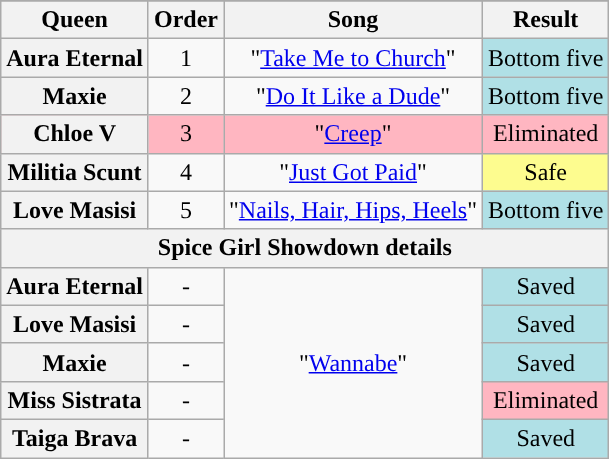<table class="wikitable plainrowheaders" style="text-align:center;">
<tr>
</tr>
<tr>
<th scope="col">Queen</th>
<th scope="col">Order</th>
<th scope="col">Song</th>
<th scope="col">Result</th>
</tr>
<tr>
<th>Aura Eternal</th>
<td>1</td>
<td>"<a href='#'>Take Me to Church</a>"</td>
<td style="background:#B0E0E6;">Bottom five</td>
</tr>
<tr>
<th>Maxie</th>
<td>2</td>
<td>"<a href='#'>Do It Like a Dude</a>"</td>
<td style="background:#B0E0E6;">Bottom five</td>
</tr>
<tr style="background:lightpink;">
<th>Chloe V</th>
<td>3</td>
<td>"<a href='#'>Creep</a>"</td>
<td>Eliminated</td>
</tr>
<tr>
<th>Militia Scunt</th>
<td>4</td>
<td>"<a href='#'>Just Got Paid</a>"</td>
<td style="background:#FDFC8F;">Safe</td>
</tr>
<tr>
<th>Love Masisi</th>
<td>5</td>
<td>"<a href='#'>Nails, Hair, Hips, Heels</a>"</td>
<td style="background:#B0E0E6;">Bottom five</td>
</tr>
<tr>
<th colspan="4">Spice Girl Showdown details</th>
</tr>
<tr>
<th>Aura Eternal</th>
<td>-</td>
<td rowspan="5">"<a href='#'>Wannabe</a>"</td>
<td style="background:#B0E0E6;">Saved</td>
</tr>
<tr>
<th>Love Masisi</th>
<td>-</td>
<td style="background:#B0E0E6;">Saved</td>
</tr>
<tr>
<th>Maxie</th>
<td>-</td>
<td style="background:#B0E0E6;">Saved</td>
</tr>
<tr>
<th>Miss Sistrata</th>
<td>-</td>
<td style="background:lightpink;">Eliminated</td>
</tr>
<tr>
<th>Taiga Brava</th>
<td>-</td>
<td style="background:#B0E0E6;">Saved</td>
</tr>
</table>
